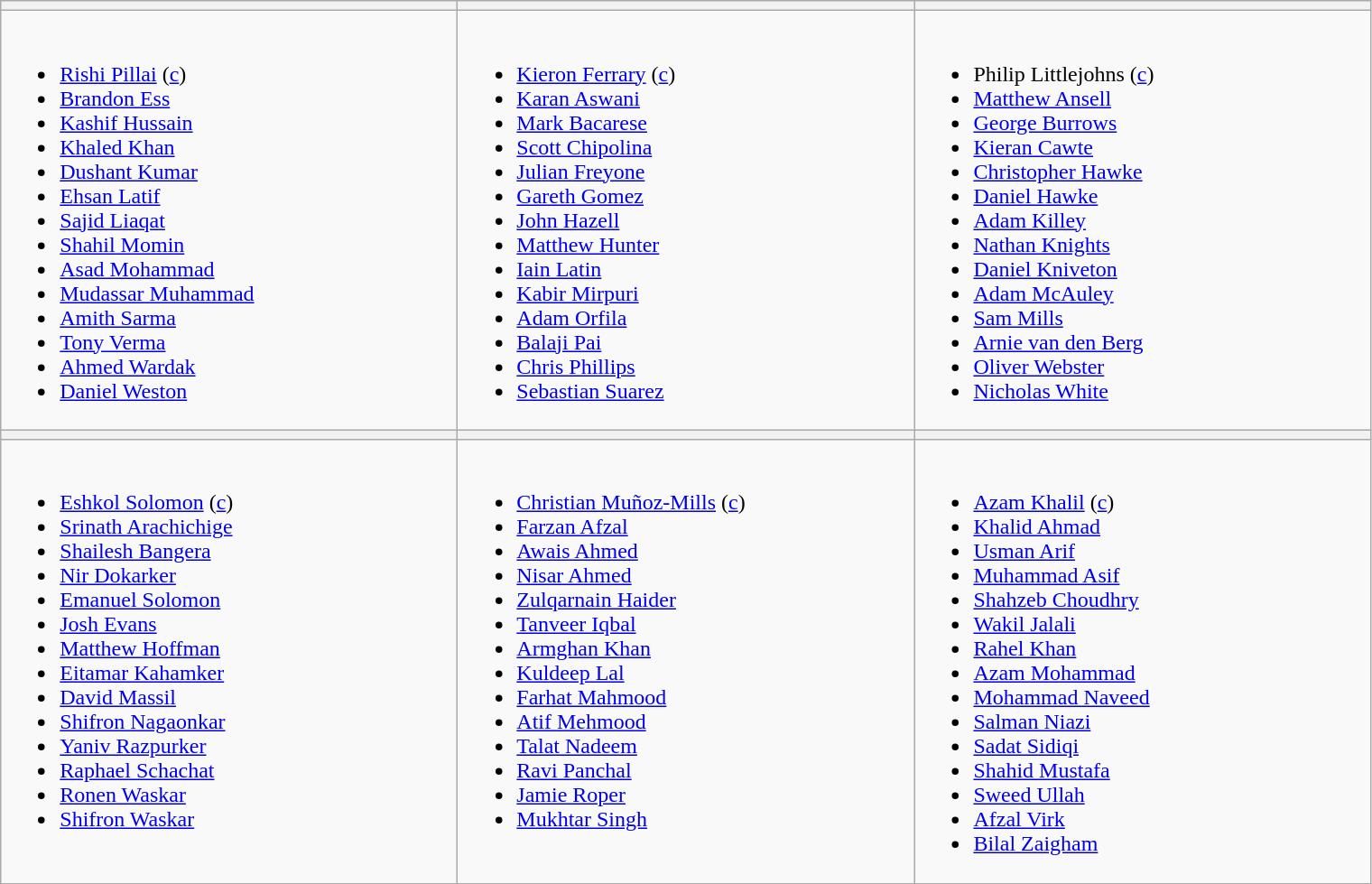<table class="wikitable">
<tr>
<th width=330></th>
<th width=330></th>
<th width=330></th>
</tr>
<tr>
<td valign=top><br><ul><li><a href='#'>Rishi Pillai</a> (<a href='#'>c</a>)</li><li><a href='#'>Brandon Ess</a></li><li><a href='#'>Kashif Hussain</a></li><li><a href='#'>Khaled Khan</a></li><li><a href='#'>Dushant Kumar</a></li><li><a href='#'>Ehsan Latif</a></li><li><a href='#'>Sajid Liaqat</a></li><li><a href='#'>Shahil Momin</a></li><li><a href='#'>Asad Mohammad</a></li><li><a href='#'>Mudassar Muhammad</a></li><li><a href='#'>Amith Sarma</a></li><li><a href='#'>Tony Verma</a></li><li><a href='#'>Ahmed Wardak</a></li><li><a href='#'>Daniel Weston</a></li></ul></td>
<td valign=top><br><ul><li><a href='#'>Kieron Ferrary</a> (<a href='#'>c</a>)</li><li><a href='#'>Karan Aswani</a></li><li><a href='#'>Mark Bacarese</a></li><li><a href='#'>Scott Chipolina</a></li><li><a href='#'>Julian Freyone</a></li><li><a href='#'>Gareth Gomez</a></li><li><a href='#'>John Hazell</a></li><li><a href='#'>Matthew Hunter</a></li><li><a href='#'>Iain Latin</a></li><li><a href='#'>Kabir Mirpuri</a></li><li><a href='#'>Adam Orfila</a></li><li><a href='#'>Balaji Pai</a></li><li><a href='#'>Chris Phillips</a></li><li><a href='#'>Sebastian Suarez</a></li></ul></td>
<td valign=top><br><ul><li>Philip Littlejohns (<a href='#'>c</a>)</li><li><a href='#'>Matthew Ansell</a></li><li><a href='#'>George Burrows</a></li><li><a href='#'>Kieran Cawte</a></li><li><a href='#'>Christopher Hawke</a></li><li><a href='#'>Daniel Hawke</a></li><li><a href='#'>Adam Killey</a></li><li><a href='#'>Nathan Knights</a></li><li><a href='#'>Daniel Kniveton</a></li><li><a href='#'>Adam McAuley</a></li><li><a href='#'>Sam Mills</a></li><li><a href='#'>Arnie van den Berg</a></li><li><a href='#'>Oliver Webster</a></li><li><a href='#'>Nicholas White</a></li></ul></td>
</tr>
<tr>
<th width=330></th>
<th width=330></th>
<th width=330></th>
</tr>
<tr>
<td valign=top><br><ul><li><a href='#'>Eshkol Solomon</a> (<a href='#'>c</a>)</li><li><a href='#'>Srinath Arachichige</a></li><li><a href='#'>Shailesh Bangera</a></li><li><a href='#'>Nir Dokarker</a></li><li><a href='#'>Emanuel Solomon</a></li><li><a href='#'>Josh Evans</a></li><li><a href='#'>Matthew Hoffman</a></li><li><a href='#'>Eitamar Kahamker</a></li><li><a href='#'>David Massil</a></li><li><a href='#'>Shifron Nagaonkar</a></li><li><a href='#'>Yaniv Razpurker</a></li><li><a href='#'>Raphael Schachat</a></li><li><a href='#'>Ronen Waskar</a></li><li><a href='#'>Shifron Waskar</a></li></ul></td>
<td valign=top><br><ul><li><a href='#'>Christian Muñoz-Mills</a> (<a href='#'>c</a>)</li><li><a href='#'>Farzan Afzal</a></li><li><a href='#'>Awais Ahmed</a></li><li><a href='#'>Nisar Ahmed</a></li><li><a href='#'>Zulqarnain Haider</a></li><li><a href='#'>Tanveer Iqbal</a></li><li><a href='#'>Armghan Khan</a></li><li><a href='#'>Kuldeep Lal</a></li><li><a href='#'>Farhat Mahmood</a></li><li><a href='#'>Atif Mehmood</a></li><li><a href='#'>Talat Nadeem</a></li><li><a href='#'>Ravi Panchal</a></li><li><a href='#'>Jamie Roper</a></li><li><a href='#'>Mukhtar Singh</a></li></ul></td>
<td valign=top><br><ul><li><a href='#'>Azam Khalil</a> (<a href='#'>c</a>)</li><li><a href='#'>Khalid Ahmad</a></li><li><a href='#'>Usman Arif</a></li><li><a href='#'>Muhammad Asif</a></li><li><a href='#'>Shahzeb Choudhry</a></li><li><a href='#'>Wakil Jalali</a></li><li><a href='#'>Rahel Khan</a></li><li><a href='#'>Azam Mohammad</a></li><li><a href='#'>Mohammad Naveed</a></li><li><a href='#'>Salman Niazi</a></li><li><a href='#'>Sadat Sidiqi</a></li><li><a href='#'>Shahid Mustafa</a></li><li><a href='#'>Sweed Ullah</a></li><li><a href='#'>Afzal Virk</a></li><li><a href='#'>Bilal Zaigham</a></li></ul></td>
</tr>
</table>
